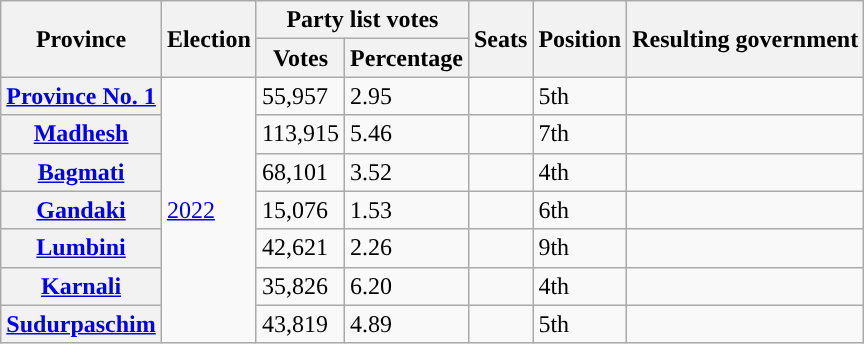<table class="wikitable">
<tr>
<th rowspan="2" style="background-color:">Province</th>
<th rowspan="2" style="background-color:">Election</th>
<th colspan="2" style="background-color:">Party list votes</th>
<th rowspan="2" style="background-color:">Seats</th>
<th rowspan="2" style="background-color:">Position</th>
<th rowspan="2" style="background-color:">Resulting government</th>
</tr>
<tr>
<th style="background-color:">Votes</th>
<th style="background-color:">Percentage</th>
</tr>
<tr>
<th><a href='#'>Province No. 1</a></th>
<td rowspan="7"><a href='#'>2022</a></td>
<td>55,957</td>
<td>2.95</td>
<td></td>
<td>5th</td>
<td></td>
</tr>
<tr>
<th><a href='#'>Madhesh</a></th>
<td>113,915</td>
<td>5.46</td>
<td></td>
<td>7th</td>
<td></td>
</tr>
<tr>
<th><a href='#'>Bagmati</a></th>
<td>68,101</td>
<td>3.52</td>
<td></td>
<td>4th</td>
<td></td>
</tr>
<tr>
<th><a href='#'>Gandaki</a></th>
<td>15,076</td>
<td>1.53</td>
<td></td>
<td>6th</td>
<td></td>
</tr>
<tr>
<th><a href='#'>Lumbini</a></th>
<td>42,621</td>
<td>2.26</td>
<td></td>
<td>9th</td>
<td></td>
</tr>
<tr>
<th><a href='#'>Karnali</a></th>
<td>35,826</td>
<td>6.20</td>
<td></td>
<td>4th</td>
<td></td>
</tr>
<tr>
<th><a href='#'>Sudurpaschim</a></th>
<td>43,819</td>
<td>4.89</td>
<td></td>
<td>5th</td>
<td></td>
</tr>
</table>
